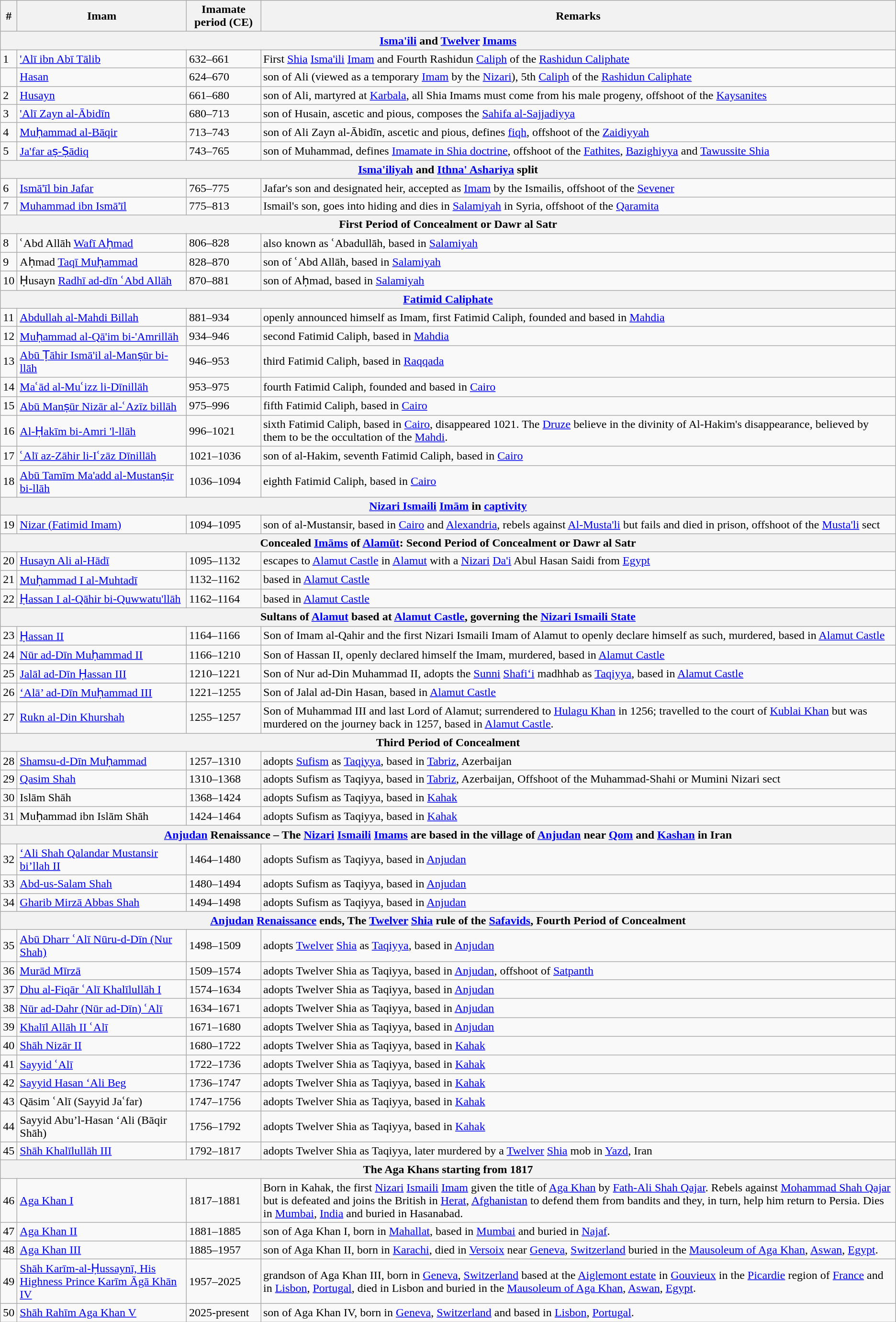<table class=wikitable>
<tr>
<th>#</th>
<th>Imam</th>
<th>Imamate period (CE)</th>
<th>Remarks</th>
</tr>
<tr>
<th colspan=4><a href='#'>Isma'ili</a> and <a href='#'>Twelver</a> <a href='#'>Imams</a></th>
</tr>
<tr>
<td>1</td>
<td><a href='#'>'Alī ibn Abī Tālib</a></td>
<td>632–661</td>
<td>First <a href='#'>Shia</a> <a href='#'>Isma'ili</a> <a href='#'>Imam</a> and Fourth Rashidun <a href='#'>Caliph</a> of the <a href='#'>Rashidun Caliphate</a></td>
</tr>
<tr>
<td></td>
<td><a href='#'>Hasan</a></td>
<td>624–670</td>
<td>son of Ali (viewed as a temporary <a href='#'>Imam</a> by the <a href='#'>Nizari</a>), 5th <a href='#'>Caliph</a> of the <a href='#'>Rashidun Caliphate</a></td>
</tr>
<tr>
<td>2</td>
<td><a href='#'>Husayn</a></td>
<td>661–680</td>
<td>son of Ali, martyred at <a href='#'>Karbala</a>, all Shia Imams must come from his male progeny, offshoot of the <a href='#'>Kaysanites</a></td>
</tr>
<tr>
<td>3</td>
<td><a href='#'>'Alī Zayn al-Ābidīn</a></td>
<td>680–713</td>
<td>son of Husain, ascetic and pious, composes the <a href='#'>Sahifa al-Sajjadiyya</a></td>
</tr>
<tr>
<td>4</td>
<td><a href='#'>Muḥammad al-Bāqir</a></td>
<td>713–743</td>
<td>son of Ali Zayn al-Ābidīn, ascetic and pious, defines <a href='#'>fiqh</a>, offshoot of the <a href='#'>Zaidiyyah</a></td>
</tr>
<tr>
<td>5</td>
<td><a href='#'>Ja'far aṣ-Ṣādiq</a></td>
<td>743–765</td>
<td>son of Muhammad, defines <a href='#'>Imamate in Shia doctrine</a>, offshoot of the <a href='#'>Fathites</a>, <a href='#'>Bazighiyya</a> and <a href='#'>Tawussite Shia</a></td>
</tr>
<tr>
<th colspan=4><a href='#'>Isma'iliyah</a> and <a href='#'>Ithna' Ashariya</a> split</th>
</tr>
<tr>
<td>6</td>
<td><a href='#'>Ismā'īl bin Jafar</a></td>
<td>765–775</td>
<td>Jafar's son and designated heir, accepted as <a href='#'>Imam</a> by the Ismailis, offshoot of the <a href='#'>Sevener</a></td>
</tr>
<tr>
<td>7</td>
<td><a href='#'>Muhammad ibn Ismā'īl</a></td>
<td>775–813</td>
<td>Ismail's son, goes into hiding and dies in <a href='#'>Salamiyah</a> in Syria, offshoot of the <a href='#'>Qaramita</a></td>
</tr>
<tr>
<th colspan=4>First Period of Concealment or Dawr al Satr</th>
</tr>
<tr>
<td>8</td>
<td>ʿAbd Allāh <a href='#'>Wafī Aḥmad</a></td>
<td>806–828</td>
<td>also known as ʿAbadullāh, based in <a href='#'>Salamiyah</a></td>
</tr>
<tr>
<td>9</td>
<td>Aḥmad <a href='#'>Taqī Muḥammad</a></td>
<td>828–870</td>
<td>son of ʿAbd Allāh, based in <a href='#'>Salamiyah</a></td>
</tr>
<tr>
<td>10</td>
<td>Ḥusayn <a href='#'>Radhī ad-dīn ʿAbd Allāh</a></td>
<td>870–881</td>
<td>son of Aḥmad, based in <a href='#'>Salamiyah</a></td>
</tr>
<tr>
<th colspan=4><a href='#'>Fatimid Caliphate</a></th>
</tr>
<tr>
<td>11</td>
<td><a href='#'>Abdullah al-Mahdi Billah</a></td>
<td>881–934</td>
<td>openly announced himself as Imam, first Fatimid Caliph, founded and based in <a href='#'>Mahdia</a></td>
</tr>
<tr>
<td>12</td>
<td><a href='#'>Muḥammad al-Qā'im bi-'Amrillāh</a></td>
<td>934–946</td>
<td>second Fatimid Caliph, based in <a href='#'>Mahdia</a></td>
</tr>
<tr>
<td>13</td>
<td><a href='#'>Abū Ṭāhir Ismā'il al-Manṣūr bi-llāh</a></td>
<td>946–953</td>
<td>third Fatimid Caliph, based in <a href='#'>Raqqada</a></td>
</tr>
<tr>
<td>14</td>
<td><a href='#'>Maʿād al-Muʿizz li-Dīnillāh</a></td>
<td>953–975</td>
<td>fourth Fatimid Caliph, founded and based in <a href='#'>Cairo</a></td>
</tr>
<tr>
<td>15</td>
<td><a href='#'>Abū Manṣūr Nizār al-ʿAzīz billāh</a></td>
<td>975–996</td>
<td>fifth Fatimid Caliph, based in <a href='#'>Cairo</a></td>
</tr>
<tr>
<td>16</td>
<td><a href='#'>Al-Ḥakīm bi-Amri 'l-llāh</a></td>
<td>996–1021</td>
<td>sixth Fatimid Caliph, based in <a href='#'>Cairo</a>, disappeared 1021. The <a href='#'>Druze</a> believe in the divinity of Al-Hakim's disappearance, believed by them to be the occultation of the <a href='#'>Mahdi</a>.</td>
</tr>
<tr>
<td>17</td>
<td><a href='#'>ʿAlī az-Zāhir li-Iʿzāz Dīnillāh</a></td>
<td>1021–1036</td>
<td>son of al-Hakim, seventh Fatimid Caliph, based in <a href='#'>Cairo</a></td>
</tr>
<tr>
<td>18</td>
<td><a href='#'>Abū Tamīm Ma'add al-Mustanṣir bi-llāh</a></td>
<td>1036–1094</td>
<td>eighth Fatimid Caliph, based in <a href='#'>Cairo</a></td>
</tr>
<tr>
<th colspan=4><a href='#'>Nizari Ismaili</a> <a href='#'>Imām</a> in <a href='#'>captivity</a></th>
</tr>
<tr>
<td>19</td>
<td><a href='#'>Nizar (Fatimid Imam)</a></td>
<td>1094–1095</td>
<td>son of al-Mustansir, based in <a href='#'>Cairo</a> and <a href='#'>Alexandria</a>, rebels against <a href='#'>Al-Musta'li</a> but fails and died in prison, offshoot of the <a href='#'>Musta'li</a> sect</td>
</tr>
<tr>
<th colspan=4>Concealed <a href='#'>Imāms</a> of <a href='#'>Alamūt</a>: Second Period of Concealment or Dawr al Satr</th>
</tr>
<tr>
<td>20</td>
<td><a href='#'>Husayn Ali al-Hādī</a></td>
<td>1095–1132</td>
<td>escapes to <a href='#'>Alamut Castle</a> in <a href='#'>Alamut</a> with a <a href='#'>Nizari</a> <a href='#'>Da'i</a> Abul Hasan Saidi from <a href='#'>Egypt</a></td>
</tr>
<tr>
<td>21</td>
<td><a href='#'>Muḥammad I al-Muhtadī</a></td>
<td>1132–1162</td>
<td>based in <a href='#'>Alamut Castle</a></td>
</tr>
<tr>
<td>22</td>
<td><a href='#'>Ḥassan I al-Qāhir bi-Quwwatu'llāh</a></td>
<td>1162–1164</td>
<td>based in <a href='#'>Alamut Castle</a></td>
</tr>
<tr>
<th colspan=4>Sultans of <a href='#'>Alamut</a> based at <a href='#'>Alamut Castle</a>, governing the <a href='#'>Nizari Ismaili State</a></th>
</tr>
<tr>
<td>23</td>
<td><a href='#'>Ḥassan II</a></td>
<td>1164–1166</td>
<td>Son of Imam al-Qahir and the first Nizari Ismaili Imam of Alamut to openly declare himself as such, murdered, based in <a href='#'>Alamut Castle</a></td>
</tr>
<tr>
<td>24</td>
<td><a href='#'>Nūr ad-Dīn Muḥammad II</a></td>
<td>1166–1210</td>
<td>Son of Hassan II, openly declared himself the Imam, murdered, based in <a href='#'>Alamut Castle</a></td>
</tr>
<tr>
<td>25</td>
<td><a href='#'>Jalāl ad-Dīn Ḥassan III</a></td>
<td>1210–1221</td>
<td>Son of Nur ad-Din Muhammad II, adopts the <a href='#'>Sunni</a> <a href='#'>Shafi‘i</a> madhhab as <a href='#'>Taqiyya</a>, based in <a href='#'>Alamut Castle</a></td>
</tr>
<tr>
<td>26</td>
<td><a href='#'>‘Alā’ ad-Dīn Muḥammad III</a></td>
<td>1221–1255</td>
<td>Son of Jalal ad-Din Hasan, based in <a href='#'>Alamut Castle</a></td>
</tr>
<tr>
<td>27</td>
<td><a href='#'>Rukn al-Din Khurshah</a></td>
<td>1255–1257</td>
<td>Son of Muhammad III and last Lord of Alamut; surrendered to <a href='#'>Hulagu Khan</a> in 1256; travelled to the court of <a href='#'>Kublai Khan</a> but was murdered on the journey back in 1257, based in <a href='#'>Alamut Castle</a>.</td>
</tr>
<tr>
<th colspan=4>Third Period of Concealment</th>
</tr>
<tr>
<td>28</td>
<td><a href='#'>Shamsu-d-Dīn Muḥammad</a></td>
<td>1257–1310</td>
<td>adopts <a href='#'>Sufism</a> as <a href='#'>Taqiyya</a>, based in <a href='#'>Tabriz</a>, Azerbaijan</td>
</tr>
<tr>
<td>29</td>
<td><a href='#'>Qasim Shah</a></td>
<td>1310–1368</td>
<td>adopts Sufism as Taqiyya, based in <a href='#'>Tabriz</a>, Azerbaijan, Offshoot of the Muhammad-Shahi or Mumini Nizari sect</td>
</tr>
<tr>
<td>30</td>
<td>Islām Shāh</td>
<td>1368–1424</td>
<td>adopts Sufism as Taqiyya, based in  <a href='#'>Kahak</a></td>
</tr>
<tr>
<td>31</td>
<td>Muḥammad ibn Islām Shāh</td>
<td>1424–1464</td>
<td>adopts Sufism as Taqiyya, based in  <a href='#'>Kahak</a></td>
</tr>
<tr>
<th colspan=4><a href='#'>Anjudan</a> Renaissance – The <a href='#'>Nizari</a> <a href='#'>Ismaili</a> <a href='#'>Imams</a> are based in the village of <a href='#'>Anjudan</a> near <a href='#'>Qom</a> and <a href='#'>Kashan</a> in Iran</th>
</tr>
<tr>
<td>32</td>
<td><a href='#'>‘Ali Shah Qalandar Mustansir bi’llah II</a></td>
<td>1464–1480</td>
<td>adopts Sufism as Taqiyya, based in <a href='#'>Anjudan</a></td>
</tr>
<tr>
<td>33</td>
<td><a href='#'>Abd-us-Salam Shah</a></td>
<td>1480–1494</td>
<td>adopts Sufism as Taqiyya, based in <a href='#'>Anjudan</a></td>
</tr>
<tr>
<td>34</td>
<td><a href='#'>Gharib Mirzā Abbas Shah</a></td>
<td>1494–1498</td>
<td>adopts Sufism as Taqiyya, based in <a href='#'>Anjudan</a></td>
</tr>
<tr>
<th colspan=4><a href='#'>Anjudan</a> <a href='#'>Renaissance</a> ends, The <a href='#'>Twelver</a> <a href='#'>Shia</a> rule of the <a href='#'>Safavids</a>, Fourth Period of Concealment</th>
</tr>
<tr>
<td>35</td>
<td><a href='#'>Abū Dharr ʿAlī Nūru-d-Dīn (Nur Shah)</a></td>
<td>1498–1509</td>
<td>adopts <a href='#'>Twelver</a> <a href='#'>Shia</a> as <a href='#'>Taqiyya</a>, based in <a href='#'>Anjudan</a></td>
</tr>
<tr>
<td>36</td>
<td><a href='#'>Murād Mīrzā</a></td>
<td>1509–1574</td>
<td>adopts Twelver Shia as Taqiyya, based in <a href='#'>Anjudan</a>, offshoot of <a href='#'>Satpanth</a></td>
</tr>
<tr>
<td>37</td>
<td><a href='#'>Dhu al-Fiqār ʿAlī Khalīlullāh I</a></td>
<td>1574–1634</td>
<td>adopts Twelver Shia as Taqiyya, based in <a href='#'>Anjudan</a></td>
</tr>
<tr>
<td>38</td>
<td><a href='#'>Nūr ad-Dahr (Nūr ad-Dīn) ʿAlī</a></td>
<td>1634–1671</td>
<td>adopts Twelver Shia as Taqiyya, based in <a href='#'>Anjudan</a></td>
</tr>
<tr>
<td>39</td>
<td><a href='#'>Khalīl Allāh II ʿAlī</a></td>
<td>1671–1680</td>
<td>adopts Twelver Shia as Taqiyya, based in <a href='#'>Anjudan</a></td>
</tr>
<tr>
<td>40</td>
<td><a href='#'>Shāh Nizār II</a></td>
<td>1680–1722</td>
<td>adopts Twelver Shia as Taqiyya, based in  <a href='#'>Kahak</a></td>
</tr>
<tr>
<td>41</td>
<td><a href='#'>Sayyid ʿAlī</a></td>
<td>1722–1736</td>
<td>adopts Twelver Shia as Taqiyya, based in  <a href='#'>Kahak</a></td>
</tr>
<tr>
<td>42</td>
<td><a href='#'>Sayyid Hasan ‘Ali Beg</a></td>
<td>1736–1747</td>
<td>adopts Twelver Shia as Taqiyya, based in  <a href='#'>Kahak</a></td>
</tr>
<tr>
<td>43</td>
<td>Qāsim ʿAlī (Sayyid Jaʿfar)</td>
<td>1747–1756</td>
<td>adopts Twelver Shia as Taqiyya, based in  <a href='#'>Kahak</a></td>
</tr>
<tr>
<td>44</td>
<td>Sayyid Abu’l-Hasan ‘Ali (Bāqir Shāh)</td>
<td>1756–1792</td>
<td>adopts Twelver Shia as Taqiyya, based in  <a href='#'>Kahak</a></td>
</tr>
<tr>
<td>45</td>
<td><a href='#'>Shāh Khalīlullāh III</a></td>
<td>1792–1817</td>
<td>adopts Twelver Shia as Taqiyya, later murdered by a <a href='#'>Twelver</a> <a href='#'>Shia</a> mob in <a href='#'>Yazd</a>, Iran</td>
</tr>
<tr>
<th colspan=4>The Aga Khans starting from 1817</th>
</tr>
<tr>
<td>46</td>
<td><a href='#'>Aga Khan I</a></td>
<td>1817–1881</td>
<td>Born in Kahak, the first <a href='#'>Nizari</a> <a href='#'>Ismaili</a> <a href='#'>Imam</a> given the title of <a href='#'>Aga Khan</a> by <a href='#'>Fath-Ali Shah Qajar</a>. Rebels against <a href='#'>Mohammad Shah Qajar</a> but is defeated and joins the British in <a href='#'>Herat</a>, <a href='#'>Afghanistan</a> to defend them from bandits and they, in turn, help him return to Persia. Dies in <a href='#'>Mumbai</a>, <a href='#'>India</a> and buried in Hasanabad.</td>
</tr>
<tr>
<td>47</td>
<td><a href='#'>Aga Khan II</a></td>
<td>1881–1885</td>
<td>son of Aga Khan I, born in <a href='#'>Mahallat</a>, based in <a href='#'>Mumbai</a> and buried in <a href='#'>Najaf</a>.</td>
</tr>
<tr>
<td>48</td>
<td><a href='#'>Aga Khan III</a></td>
<td>1885–1957</td>
<td>son of Aga Khan II, born in <a href='#'>Karachi</a>, died in <a href='#'>Versoix</a> near <a href='#'>Geneva</a>, <a href='#'>Switzerland</a> buried in the <a href='#'>Mausoleum of Aga Khan</a>, <a href='#'>Aswan</a>, <a href='#'>Egypt</a>.</td>
</tr>
<tr>
<td>49</td>
<td><a href='#'>Shāh Karīm-al-Ḥussaynī, His Highness Prince Karīm Āgā Khān IV</a></td>
<td>1957–2025</td>
<td>grandson of Aga Khan III, born in <a href='#'>Geneva</a>, <a href='#'>Switzerland</a> based at the <a href='#'>Aiglemont estate</a> in <a href='#'>Gouvieux</a> in the <a href='#'>Picardie</a> region of <a href='#'>France</a> and in <a href='#'>Lisbon</a>, <a href='#'>Portugal</a>, died in Lisbon and buried in the <a href='#'>Mausoleum of Aga Khan</a>, <a href='#'>Aswan</a>, <a href='#'>Egypt</a>.</td>
</tr>
<tr>
<td>50</td>
<td><a href='#'>Shāh Rahīm Aga Khan V</a></td>
<td>2025-present</td>
<td>son of Aga Khan IV, born in <a href='#'>Geneva</a>, <a href='#'>Switzerland</a> and based in <a href='#'>Lisbon</a>, <a href='#'>Portugal</a>.</td>
</tr>
</table>
